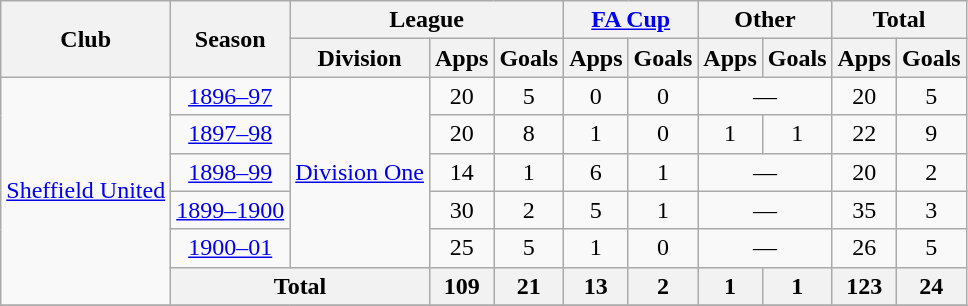<table class=wikitable style="text-align:center">
<tr>
<th rowspan="2">Club</th>
<th rowspan="2">Season</th>
<th colspan="3">League</th>
<th colspan="2"><a href='#'>FA Cup</a></th>
<th colspan="2">Other</th>
<th colspan="2">Total</th>
</tr>
<tr>
<th>Division</th>
<th>Apps</th>
<th>Goals</th>
<th>Apps</th>
<th>Goals</th>
<th>Apps</th>
<th>Goals</th>
<th>Apps</th>
<th>Goals</th>
</tr>
<tr>
<td rowspan="6"><a href='#'>Sheffield United</a></td>
<td><a href='#'>1896–97</a></td>
<td rowspan="5"><a href='#'>Division One</a></td>
<td>20</td>
<td>5</td>
<td>0</td>
<td>0</td>
<td colspan="2">—</td>
<td>20</td>
<td>5</td>
</tr>
<tr>
<td><a href='#'>1897–98</a></td>
<td>20</td>
<td>8</td>
<td>1</td>
<td>0</td>
<td>1</td>
<td>1</td>
<td>22</td>
<td>9</td>
</tr>
<tr>
<td><a href='#'>1898–99</a></td>
<td>14</td>
<td>1</td>
<td>6</td>
<td>1</td>
<td colspan="2">—</td>
<td>20</td>
<td>2</td>
</tr>
<tr>
<td><a href='#'>1899–1900</a></td>
<td>30</td>
<td>2</td>
<td>5</td>
<td>1</td>
<td colspan="2">—</td>
<td>35</td>
<td>3</td>
</tr>
<tr>
<td><a href='#'>1900–01</a></td>
<td>25</td>
<td>5</td>
<td>1</td>
<td>0</td>
<td colspan="2">—</td>
<td>26</td>
<td>5</td>
</tr>
<tr>
<th colspan="2">Total</th>
<th>109</th>
<th>21</th>
<th>13</th>
<th>2</th>
<th>1</th>
<th>1</th>
<th>123</th>
<th>24</th>
</tr>
<tr>
</tr>
</table>
